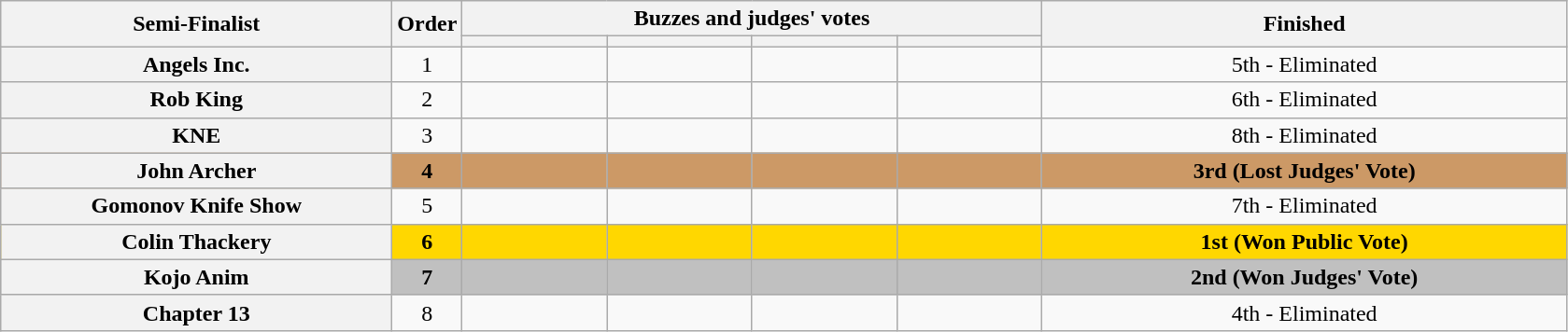<table class="wikitable plainrowheaders sortable" style="text-align:center;">
<tr>
<th scope="col" rowspan="2" class="unsortable" style="width:17em;">Semi-Finalist</th>
<th scope="col" rowspan="2" style="width:1em;">Order</th>
<th scope="col" colspan="4" class="unsortable" style="width:24em;">Buzzes and judges' votes</th>
<th scope="col" rowspan="2" style="width:23em;">Finished </th>
</tr>
<tr>
<th scope="col" class="unsortable" style="width:6em;"></th>
<th scope="col" class="unsortable" style="width:6em;"></th>
<th scope="col" class="unsortable" style="width:6em;"></th>
<th scope="col" class="unsortable" style="width:6em;"></th>
</tr>
<tr>
<th scope="row">Angels Inc.</th>
<td>1</td>
<td style="text-align:center;"></td>
<td style="text-align:center;"></td>
<td style="text-align:center;"></td>
<td style="text-align:center;"></td>
<td>5th - Eliminated</td>
</tr>
<tr>
<th scope="row">Rob King</th>
<td>2</td>
<td style="text-align:center;"></td>
<td style="text-align:center;"></td>
<td style="text-align:center;"></td>
<td style="text-align:center;"></td>
<td>6th - Eliminated</td>
</tr>
<tr>
<th scope="row">KNE</th>
<td>3</td>
<td style="text-align:center;"></td>
<td style="text-align:center;"></td>
<td style="text-align:center;"></td>
<td style="text-align:center;"></td>
<td>8th - Eliminated</td>
</tr>
<tr style="background:#c96;">
<th scope="row"><strong>John Archer</strong></th>
<td><strong>4</strong></td>
<td style="text-align:center;"></td>
<td style="text-align:center;"></td>
<td style="text-align:center;"></td>
<td style="text-align:center;"></td>
<td><strong>3rd (Lost Judges' Vote)</strong></td>
</tr>
<tr>
<th scope="row">Gomonov Knife Show</th>
<td>5</td>
<td style="text-align:center;"></td>
<td style="text-align:center;"></td>
<td style="text-align:center;"></td>
<td style="text-align:center;"></td>
<td>7th - Eliminated</td>
</tr>
<tr style="background:gold;">
<th scope="row"><strong>Colin Thackery</strong></th>
<td><strong>6</strong></td>
<td style="text-align:center;"></td>
<td style="text-align:center;"></td>
<td style="text-align:center;"></td>
<td style="text-align:center;"></td>
<td><strong>1st (Won Public Vote)</strong></td>
</tr>
<tr style="background:silver;">
<th scope="row"><strong>Kojo Anim</strong></th>
<td><strong>7</strong></td>
<td style="text-align:center;"></td>
<td style="text-align:center;"></td>
<td style="text-align:center;"></td>
<td style="text-align:center;"></td>
<td><strong>2nd (Won Judges' Vote)</strong></td>
</tr>
<tr>
<th scope="row">Chapter 13</th>
<td>8</td>
<td style="text-align:center;"></td>
<td style="text-align:center;"></td>
<td style="text-align:center;"></td>
<td style="text-align:center;"></td>
<td>4th - Eliminated</td>
</tr>
</table>
